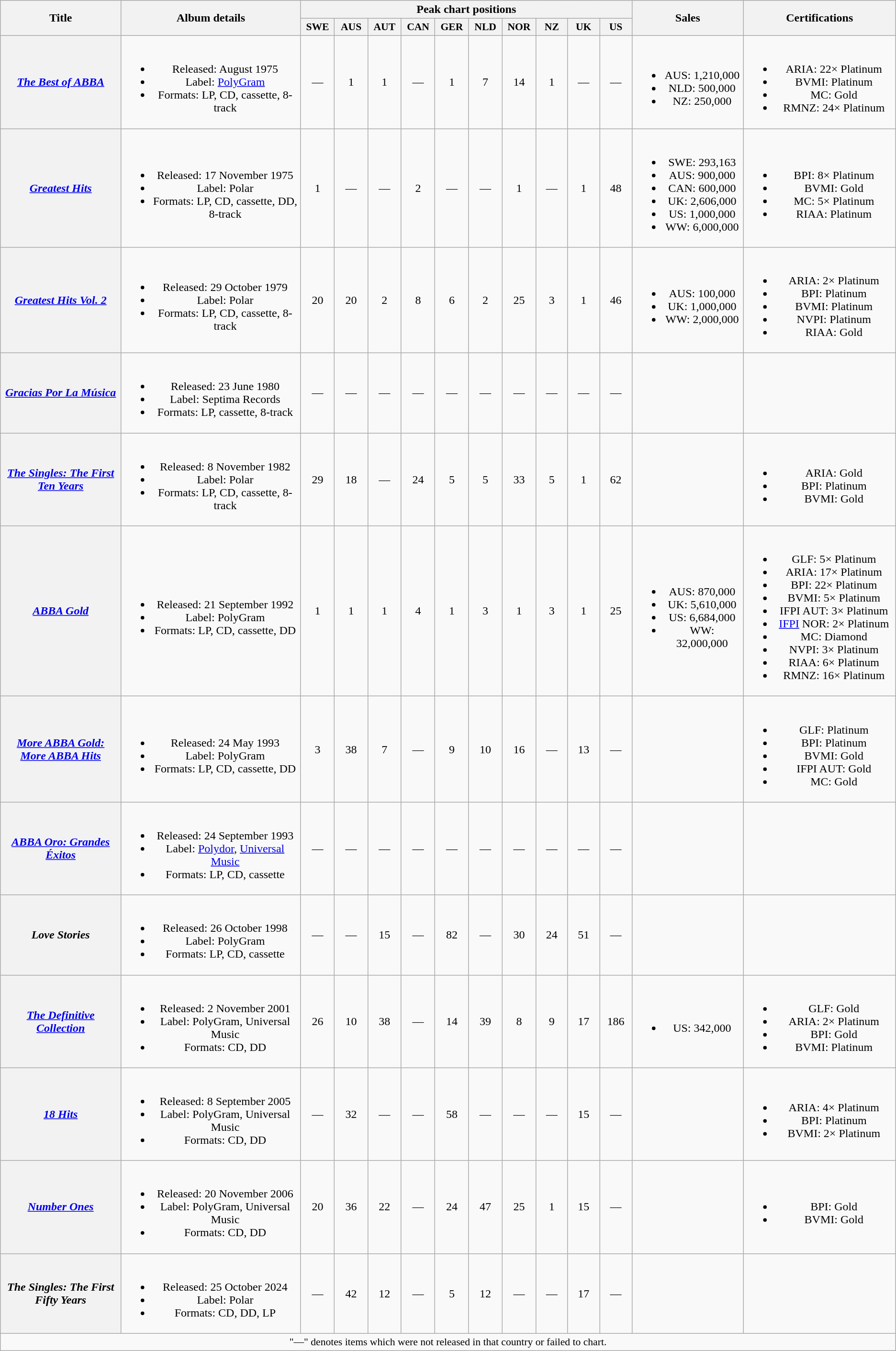<table class="wikitable plainrowheaders" style="text-align:center;">
<tr>
<th scope="col" rowspan="2" style="width:12em;">Title</th>
<th scope="col" rowspan="2" style="width:18em;">Album details</th>
<th scope="col" colspan="10">Peak chart positions</th>
<th scope="col" rowspan="2" style="width:10em;">Sales</th>
<th scope="col" rowspan="2" style="width:15em;">Certifications</th>
</tr>
<tr>
<th scope="col" style="width:3em;font-size:90%;">SWE<br></th>
<th scope="col" style="width:3em;font-size:90%;">AUS<br></th>
<th scope="col" style="width:3em;font-size:90%;">AUT<br></th>
<th scope="col" style="width:3em;font-size:90%;">CAN<br></th>
<th scope="col" style="width:3em;font-size:90%;">GER<br></th>
<th scope="col" style="width:3em;font-size:90%;">NLD<br></th>
<th scope="col" style="width:3em;font-size:90%;">NOR<br></th>
<th scope="col" style="width:3em;font-size:90%;">NZ<br></th>
<th scope="col" style="width:3em;font-size:90%;">UK<br></th>
<th scope="col" style="width:3em;font-size:90%;">US<br></th>
</tr>
<tr>
<th scope="row"><em><a href='#'>The Best of ABBA</a></em></th>
<td><br><ul><li>Released: August 1975</li><li>Label: <a href='#'>PolyGram</a></li><li>Formats: LP, CD, cassette, 8-track</li></ul></td>
<td>—</td>
<td>1</td>
<td>1</td>
<td>—</td>
<td>1</td>
<td>7</td>
<td>14</td>
<td>1</td>
<td>—</td>
<td>—</td>
<td><br><ul><li>AUS: 1,210,000</li><li>NLD: 500,000</li><li>NZ: 250,000</li></ul></td>
<td><br><ul><li>ARIA: 22× Platinum</li><li>BVMI: Platinum</li><li>MC: Gold</li><li>RMNZ: 24× Platinum</li></ul></td>
</tr>
<tr>
<th scope="row"><em><a href='#'>Greatest Hits</a></em></th>
<td><br><ul><li>Released: 17 November 1975</li><li>Label: Polar</li><li>Formats: LP, CD, cassette, DD, 8-track</li></ul></td>
<td>1</td>
<td>—</td>
<td>—</td>
<td>2</td>
<td>—</td>
<td>—</td>
<td>1</td>
<td>—</td>
<td>1</td>
<td>48</td>
<td><br><ul><li>SWE: 293,163</li><li>AUS: 900,000</li><li>CAN: 600,000</li><li>UK: 2,606,000</li><li>US: 1,000,000</li><li>WW: 6,000,000</li></ul></td>
<td><br><ul><li>BPI: 8× Platinum</li><li>BVMI: Gold</li><li>MC: 5× Platinum</li><li>RIAA: Platinum</li></ul></td>
</tr>
<tr>
<th scope="row"><em><a href='#'>Greatest Hits Vol. 2</a></em></th>
<td><br><ul><li>Released: 29 October 1979</li><li>Label: Polar</li><li>Formats: LP, CD, cassette, 8-track</li></ul></td>
<td>20</td>
<td>20</td>
<td>2</td>
<td>8</td>
<td>6</td>
<td>2</td>
<td>25</td>
<td>3</td>
<td>1</td>
<td>46</td>
<td><br><ul><li>AUS: 100,000</li><li>UK: 1,000,000</li><li>WW: 2,000,000</li></ul></td>
<td><br><ul><li>ARIA: 2× Platinum</li><li>BPI: Platinum</li><li>BVMI: Platinum</li><li>NVPI: Platinum</li><li>RIAA: Gold</li></ul></td>
</tr>
<tr>
<th scope="row"><em><a href='#'>Gracias Por La Música</a></em></th>
<td><br><ul><li>Released: 23 June 1980</li><li>Label: Septima Records</li><li>Formats: LP, cassette, 8-track</li></ul></td>
<td>—</td>
<td>—</td>
<td>—</td>
<td>—</td>
<td>—</td>
<td>—</td>
<td>—</td>
<td>—</td>
<td>—</td>
<td>—</td>
<td></td>
</tr>
<tr>
<th scope="row"><em><a href='#'>The Singles: The First Ten Years</a></em></th>
<td><br><ul><li>Released: 8 November 1982</li><li>Label: Polar</li><li>Formats: LP, CD, cassette, 8-track</li></ul></td>
<td>29</td>
<td>18</td>
<td>—</td>
<td>24</td>
<td>5</td>
<td>5</td>
<td>33</td>
<td>5</td>
<td>1</td>
<td>62</td>
<td></td>
<td><br><ul><li>ARIA: Gold</li><li>BPI: Platinum</li><li>BVMI: Gold</li></ul></td>
</tr>
<tr>
<th scope="row"><em><a href='#'>ABBA Gold</a></em></th>
<td><br><ul><li>Released: 21 September 1992</li><li>Label: PolyGram</li><li>Formats: LP, CD, cassette, DD</li></ul></td>
<td>1</td>
<td>1</td>
<td>1</td>
<td>4</td>
<td>1</td>
<td>3</td>
<td>1</td>
<td>3</td>
<td>1</td>
<td>25</td>
<td><br><ul><li>AUS: 870,000</li><li>UK: 5,610,000</li><li>US: 6,684,000</li><li>WW: 32,000,000</li></ul></td>
<td><br><ul><li>GLF: 5× Platinum</li><li>ARIA: 17× Platinum</li><li>BPI: 22× Platinum</li><li>BVMI: 5× Platinum</li><li>IFPI AUT: 3× Platinum</li><li><a href='#'>IFPI</a> NOR: 2× Platinum</li><li>MC: Diamond</li><li>NVPI: 3× Platinum</li><li>RIAA: 6× Platinum</li><li>RMNZ: 16× Platinum</li></ul></td>
</tr>
<tr>
<th scope="row"><em><a href='#'>More ABBA Gold: More ABBA Hits</a></em></th>
<td><br><ul><li>Released: 24 May 1993</li><li>Label: PolyGram</li><li>Formats: LP, CD, cassette, DD</li></ul></td>
<td>3</td>
<td>38</td>
<td>7</td>
<td>—</td>
<td>9</td>
<td>10</td>
<td>16</td>
<td>—</td>
<td>13</td>
<td>—</td>
<td></td>
<td><br><ul><li>GLF: Platinum</li><li>BPI: Platinum</li><li>BVMI: Gold</li><li>IFPI AUT: Gold</li><li>MC: Gold</li></ul></td>
</tr>
<tr>
<th scope="row"><em><a href='#'>ABBA Oro: Grandes Éxitos</a></em></th>
<td><br><ul><li>Released: 24 September 1993</li><li>Label: <a href='#'>Polydor</a>, <a href='#'>Universal Music</a></li><li>Formats: LP, CD, cassette</li></ul></td>
<td>—</td>
<td>—</td>
<td>—</td>
<td>—</td>
<td>—</td>
<td>—</td>
<td>—</td>
<td>—</td>
<td>—</td>
<td>—</td>
<td></td>
<td></td>
</tr>
<tr>
<th scope="row"><em>Love Stories</em></th>
<td><br><ul><li>Released: 26 October 1998</li><li>Label: PolyGram</li><li>Formats: LP, CD, cassette</li></ul></td>
<td>—</td>
<td>—</td>
<td>15</td>
<td>—</td>
<td>82</td>
<td>—</td>
<td>30</td>
<td>24</td>
<td>51</td>
<td>—</td>
<td></td>
<td></td>
</tr>
<tr>
<th scope="row"><em><a href='#'>The Definitive Collection</a></em></th>
<td><br><ul><li>Released: 2 November 2001</li><li>Label: PolyGram, Universal Music</li><li>Formats: CD, DD</li></ul></td>
<td>26</td>
<td>10</td>
<td>38</td>
<td>—</td>
<td>14</td>
<td>39</td>
<td>8</td>
<td>9</td>
<td>17</td>
<td>186</td>
<td><br><ul><li>US: 342,000</li></ul></td>
<td><br><ul><li>GLF: Gold</li><li>ARIA: 2× Platinum</li><li>BPI: Gold</li><li>BVMI: Platinum</li></ul></td>
</tr>
<tr>
<th scope="row"><em><a href='#'>18 Hits</a></em></th>
<td><br><ul><li>Released: 8 September 2005</li><li>Label: PolyGram, Universal Music</li><li>Formats: CD, DD</li></ul></td>
<td>—</td>
<td>32</td>
<td>—</td>
<td>—</td>
<td>58</td>
<td>—</td>
<td>—</td>
<td>—</td>
<td>15</td>
<td>—</td>
<td></td>
<td><br><ul><li>ARIA: 4× Platinum</li><li>BPI: Platinum</li><li>BVMI: 2× Platinum</li></ul></td>
</tr>
<tr>
<th scope="row"><em><a href='#'>Number Ones</a></em></th>
<td><br><ul><li>Released: 20 November 2006</li><li>Label: PolyGram, Universal Music</li><li>Formats: CD, DD</li></ul></td>
<td>20</td>
<td>36</td>
<td>22</td>
<td>—</td>
<td>24</td>
<td>47</td>
<td>25</td>
<td>1</td>
<td>15</td>
<td>—</td>
<td></td>
<td><br><ul><li>BPI: Gold</li><li>BVMI: Gold</li></ul></td>
</tr>
<tr>
<th scope="row"><em>The Singles: The First Fifty Years</em></th>
<td><br><ul><li>Released: 25 October 2024</li><li>Label: Polar</li><li>Formats: CD, DD, LP</li></ul></td>
<td>—</td>
<td>42</td>
<td>12</td>
<td>—</td>
<td>5</td>
<td>12</td>
<td>—</td>
<td>—</td>
<td>17</td>
<td>—</td>
<td></td>
</tr>
<tr>
<td colspan="14"  style="text-align:center; font-size:90%;">"—" denotes items which were not released in that country or failed to chart.</td>
</tr>
</table>
